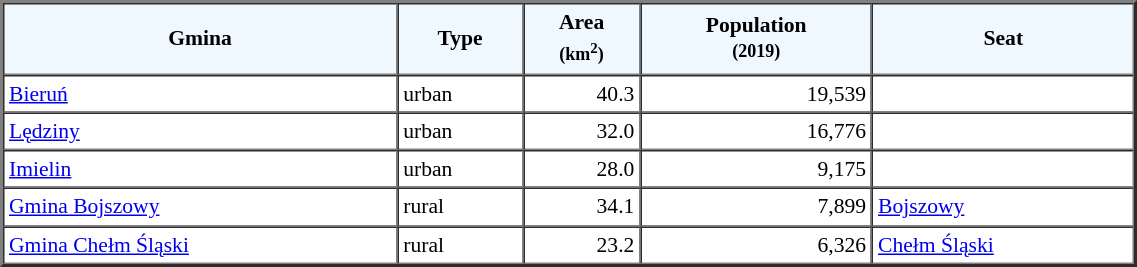<table width="60%" border="2" cellpadding="3" cellspacing="0" style="font-size:90%;line-height:120%;">
<tr bgcolor="F0F8FF">
<td style="text-align:center;"><strong>Gmina</strong></td>
<td style="text-align:center;"><strong>Type</strong></td>
<td style="text-align:center;"><strong>Area<br><small>(km<sup>2</sup>)</small></strong></td>
<td style="text-align:center;"><strong>Population<br><small>(2019)</small></strong></td>
<td style="text-align:center;"><strong>Seat</strong></td>
</tr>
<tr>
<td><a href='#'>Bieruń</a></td>
<td>urban</td>
<td style="text-align:right;">40.3</td>
<td style="text-align:right;">19,539</td>
<td> </td>
</tr>
<tr>
<td><a href='#'>Lędziny</a></td>
<td>urban</td>
<td style="text-align:right;">32.0</td>
<td style="text-align:right;">16,776</td>
<td> </td>
</tr>
<tr>
<td><a href='#'>Imielin</a></td>
<td>urban</td>
<td style="text-align:right;">28.0</td>
<td style="text-align:right;">9,175</td>
<td> </td>
</tr>
<tr>
<td><a href='#'>Gmina Bojszowy</a></td>
<td>rural</td>
<td style="text-align:right;">34.1</td>
<td style="text-align:right;">7,899</td>
<td><a href='#'>Bojszowy</a></td>
</tr>
<tr>
<td><a href='#'>Gmina Chełm Śląski</a></td>
<td>rural</td>
<td style="text-align:right;">23.2</td>
<td style="text-align:right;">6,326</td>
<td><a href='#'>Chełm Śląski</a></td>
</tr>
<tr>
</tr>
</table>
